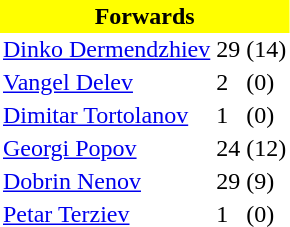<table class="toccolours" border="0" cellpadding="2" cellspacing="0" align="left" style="margin:0.5em;">
<tr>
<th colspan="4" align="center" bgcolor="#FFFF00"><span>Forwards</span></th>
</tr>
<tr>
<td> <a href='#'>Dinko Dermendzhiev</a></td>
<td>29</td>
<td>(14)</td>
</tr>
<tr>
<td> <a href='#'>Vangel Delev</a></td>
<td>2</td>
<td>(0)</td>
</tr>
<tr>
<td> <a href='#'>Dimitar Tortolanov</a></td>
<td>1</td>
<td>(0)</td>
</tr>
<tr>
<td> <a href='#'>Georgi Popov</a></td>
<td>24</td>
<td>(12)</td>
</tr>
<tr>
<td> <a href='#'>Dobrin Nenov</a></td>
<td>29</td>
<td>(9)</td>
</tr>
<tr>
<td> <a href='#'>Petar Terziev</a></td>
<td>1</td>
<td>(0)</td>
</tr>
<tr>
</tr>
</table>
